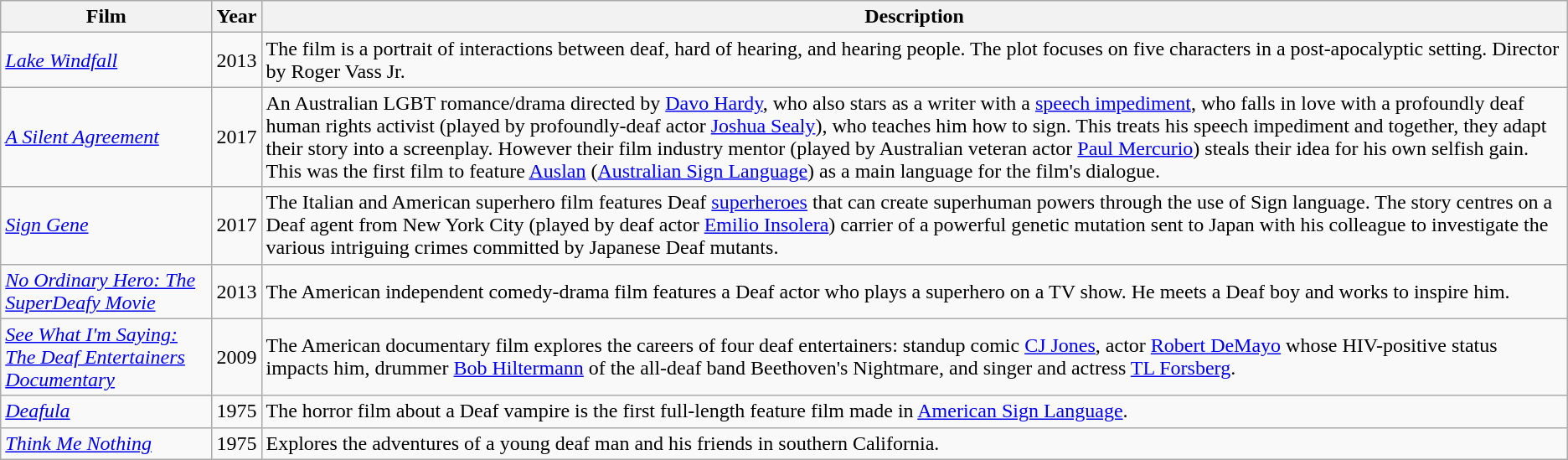<table class="wikitable sortable" style="border-collapse: collapse">
<tr>
<th scope="col">Film</th>
<th scope="col">Year</th>
<th scope="col" class="unsortable" style=white-space:nowrap>Description</th>
</tr>
<tr>
<td><em><a href='#'>Lake Windfall</a></em></td>
<td>2013</td>
<td>The film is a portrait of interactions between deaf, hard of hearing, and hearing people. The plot focuses on five characters in a post-apocalyptic setting. Director by Roger Vass Jr.</td>
</tr>
<tr>
<td><em><a href='#'>A Silent Agreement</a></em></td>
<td>2017</td>
<td>An Australian LGBT romance/drama directed by <a href='#'>Davo Hardy</a>, who also stars as a writer with a <a href='#'>speech impediment</a>, who falls in love with a profoundly deaf human rights activist (played by profoundly-deaf actor <a href='#'>Joshua Sealy</a>), who teaches him how to sign. This treats his speech impediment and together, they adapt their story into a screenplay. However their film industry mentor (played by Australian veteran actor <a href='#'>Paul Mercurio</a>) steals their idea for his own selfish gain. This was the first film to feature <a href='#'>Auslan</a> (<a href='#'>Australian Sign Language</a>) as a main language for the film's dialogue.</td>
</tr>
<tr>
<td><em><a href='#'>Sign Gene</a></em></td>
<td>2017</td>
<td>The Italian and American superhero film features Deaf <a href='#'>superheroes</a> that can create superhuman powers through the use of Sign language. The story centres on a Deaf agent from New York City (played by deaf actor <a href='#'>Emilio Insolera</a>) carrier of a powerful genetic mutation sent to Japan with his colleague to investigate the various intriguing crimes committed by Japanese Deaf mutants.</td>
</tr>
<tr>
<td><em><a href='#'>No Ordinary Hero: The SuperDeafy Movie</a></em></td>
<td>2013</td>
<td>The American independent comedy-drama film features a Deaf actor who plays a superhero on a TV show. He meets a Deaf boy and works to inspire him.</td>
</tr>
<tr>
<td><em><a href='#'>See What I'm Saying: The Deaf Entertainers Documentary</a></em></td>
<td>2009</td>
<td>The American documentary film explores the careers of four deaf entertainers: standup comic <a href='#'>CJ Jones</a>, actor <a href='#'>Robert DeMayo</a> whose HIV-positive status impacts him, drummer <a href='#'>Bob Hiltermann</a> of the all-deaf band Beethoven's Nightmare, and singer and actress <a href='#'>TL Forsberg</a>.</td>
</tr>
<tr>
<td><em><a href='#'>Deafula</a></em></td>
<td>1975</td>
<td>The horror film about a Deaf vampire is the first full-length feature film made in <a href='#'>American Sign Language</a>.</td>
</tr>
<tr>
<td><em><a href='#'>Think Me Nothing</a></em></td>
<td>1975</td>
<td>Explores the adventures of a young deaf man and his friends in southern California.</td>
</tr>
</table>
